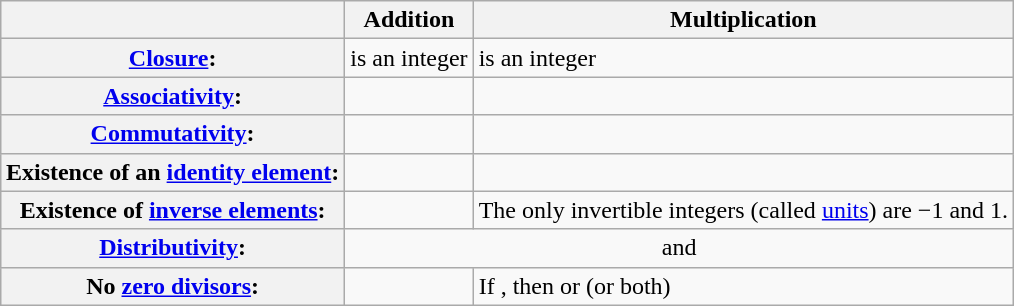<table class="wikitable" style="margin-left: auto; margin-right: auto; border: none;">
<tr>
<th></th>
<th scope="col">Addition</th>
<th scope="col">Multiplication</th>
</tr>
<tr>
<th scope="row"><a href='#'>Closure</a>:</th>
<td> is an integer</td>
<td> is an integer</td>
</tr>
<tr>
<th scope="row"><a href='#'>Associativity</a>:</th>
<td></td>
<td></td>
</tr>
<tr>
<th scope="row"><a href='#'>Commutativity</a>:</th>
<td></td>
<td></td>
</tr>
<tr>
<th scope="row">Existence of an <a href='#'>identity element</a>:</th>
<td></td>
<td></td>
</tr>
<tr>
<th scope="row">Existence of <a href='#'>inverse elements</a>:</th>
<td></td>
<td>The only invertible integers (called <a href='#'>units</a>) are −1 and 1.</td>
</tr>
<tr>
<th scope="row"><a href='#'>Distributivity</a>:</th>
<td colspan=2 align=center> and </td>
</tr>
<tr>
<th scope="row">No <a href='#'>zero divisors</a>:</th>
<td></td>
<td>If , then  or  (or both)</td>
</tr>
</table>
